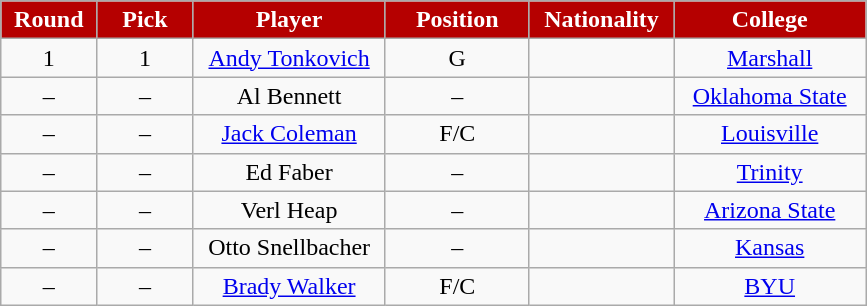<table class="wikitable sortable sortable">
<tr>
<th style="background:#B50000; color:white" width="10%">Round</th>
<th style="background:#B50000; color:white" width="10%">Pick</th>
<th style="background:#B50000; color:white" width="20%">Player</th>
<th style="background:#B50000; color:white" width="15%">Position</th>
<th style="background:#B50000; color:white" width="15%">Nationality</th>
<th style="background:#B50000; color:white" width="20%">College</th>
</tr>
<tr align="center">
<td>1</td>
<td>1</td>
<td><a href='#'>Andy Tonkovich</a></td>
<td>G</td>
<td></td>
<td><a href='#'>Marshall</a></td>
</tr>
<tr align="center">
<td>–</td>
<td>–</td>
<td>Al Bennett</td>
<td>–</td>
<td></td>
<td><a href='#'>Oklahoma State</a></td>
</tr>
<tr align="center">
<td>–</td>
<td>–</td>
<td><a href='#'>Jack Coleman</a></td>
<td>F/C</td>
<td></td>
<td><a href='#'>Louisville</a></td>
</tr>
<tr align="center">
<td>–</td>
<td>–</td>
<td>Ed Faber</td>
<td>–</td>
<td></td>
<td><a href='#'>Trinity</a></td>
</tr>
<tr align="center">
<td>–</td>
<td>–</td>
<td>Verl Heap</td>
<td>–</td>
<td></td>
<td><a href='#'>Arizona State</a></td>
</tr>
<tr align="center">
<td>–</td>
<td>–</td>
<td>Otto Snellbacher</td>
<td>–</td>
<td></td>
<td><a href='#'>Kansas</a></td>
</tr>
<tr align="center">
<td>–</td>
<td>–</td>
<td><a href='#'>Brady Walker</a></td>
<td>F/C</td>
<td></td>
<td><a href='#'>BYU</a></td>
</tr>
</table>
